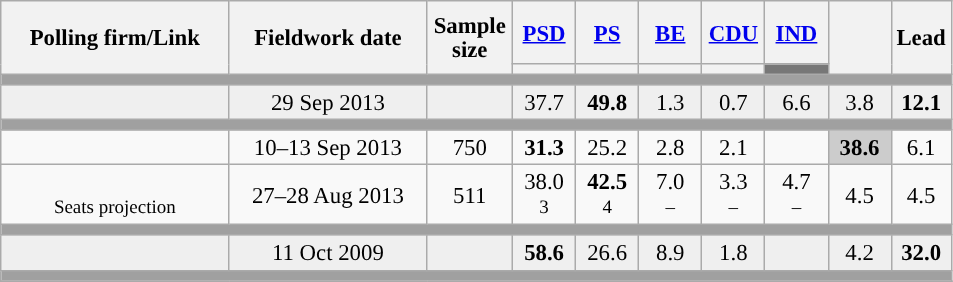<table class="wikitable collapsible sortable" style="text-align:center; font-size:95%; line-height:16px;">
<tr style="height:42px;">
<th style="width:145px;" rowspan="2">Polling firm/Link</th>
<th style="width:125px;" rowspan="2">Fieldwork date</th>
<th class="unsortable" style="width:50px;" rowspan="2">Sample size</th>
<th class="unsortable" style="width:35px;"><a href='#'>PSD</a></th>
<th class="unsortable" style="width:35px;"><a href='#'>PS</a></th>
<th class="unsortable" style="width:35px;"><a href='#'>BE</a></th>
<th class="unsortable" style="width:35px;"><a href='#'>CDU</a></th>
<th class="unsortable" style="width:35px;"><a href='#'>IND</a></th>
<th class="unsortable" style="width:35px;" rowspan="2"></th>
<th class="unsortable" style="width:30px;" rowspan="2">Lead</th>
</tr>
<tr>
<th class="unsortable" style="color:inherit;background:"></th>
<th class="unsortable" style="color:inherit;background:"></th>
<th class="unsortable" style="color:inherit;background:"></th>
<th class="unsortable" style="color:inherit;background:"></th>
<th class="unsortable" style="color:inherit;background:#777777;"></th>
</tr>
<tr>
<td colspan="13" style="background:#A0A0A0"></td>
</tr>
<tr style="background:#EFEFEF;">
<td><strong></strong></td>
<td data-sort-value="2019-10-06">29 Sep 2013</td>
<td></td>
<td>37.7<br></td>
<td><strong>49.8</strong><br></td>
<td>1.3<br></td>
<td>0.7<br></td>
<td>6.6<br></td>
<td>3.8</td>
<td style="background:"><strong>12.1</strong></td>
</tr>
<tr>
<td colspan="13" style="background:#A0A0A0"></td>
</tr>
<tr>
<td align="center"></td>
<td align="center">10–13 Sep 2013</td>
<td>750</td>
<td align="center" ><strong>31.3</strong></td>
<td align="center">25.2</td>
<td align="center">2.8</td>
<td align="center">2.1</td>
<td></td>
<td align="center" style="background:#cccccc"><strong>38.6</strong></td>
<td style="background:">6.1</td>
</tr>
<tr>
<td align="center"><br><small>Seats projection</small></td>
<td align="center">27–28 Aug 2013</td>
<td>511</td>
<td align="center">38.0<br><small>3</small></td>
<td align="center" ><strong>42.5</strong><br><small>4</small></td>
<td align="center">7.0<br><small> –   </small></td>
<td align="center">3.3<br><small> –   </small></td>
<td align="center">4.7<br><small> –   </small></td>
<td align="center">4.5</td>
<td style="background:">4.5</td>
</tr>
<tr>
<td colspan="13" style="background:#A0A0A0"></td>
</tr>
<tr style="background:#EFEFEF;">
<td><strong></strong></td>
<td data-sort-value="2019-10-06">11 Oct 2009</td>
<td></td>
<td><strong>58.6</strong><br></td>
<td>26.6<br></td>
<td>8.9<br></td>
<td>1.8<br></td>
<td></td>
<td>4.2</td>
<td style="background:"><strong>32.0</strong></td>
</tr>
<tr>
<td colspan="13" style="background:#A0A0A0"></td>
</tr>
<tr>
</tr>
</table>
